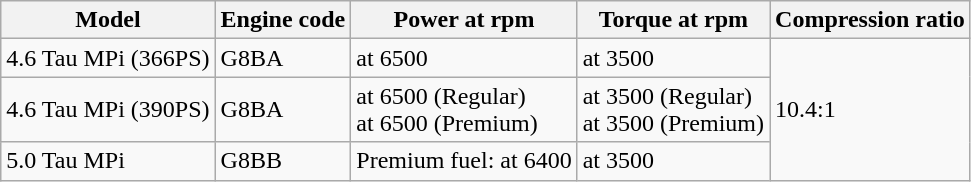<table class="wikitable sortable collapsible">
<tr>
<th>Model</th>
<th>Engine code</th>
<th>Power at rpm</th>
<th>Torque at rpm</th>
<th>Compression ratio</th>
</tr>
<tr>
<td>4.6 Tau MPi (366PS)</td>
<td>G8BA</td>
<td> at 6500</td>
<td> at 3500</td>
<td rowspan=3>10.4:1</td>
</tr>
<tr>
<td>4.6 Tau MPi (390PS)</td>
<td>G8BA</td>
<td> at 6500 (Regular)<br> at 6500 (Premium)</td>
<td> at 3500 (Regular)<br> at 3500 (Premium)</td>
</tr>
<tr>
<td>5.0 Tau MPi</td>
<td>G8BB</td>
<td>Premium fuel:  at 6400</td>
<td> at 3500</td>
</tr>
</table>
